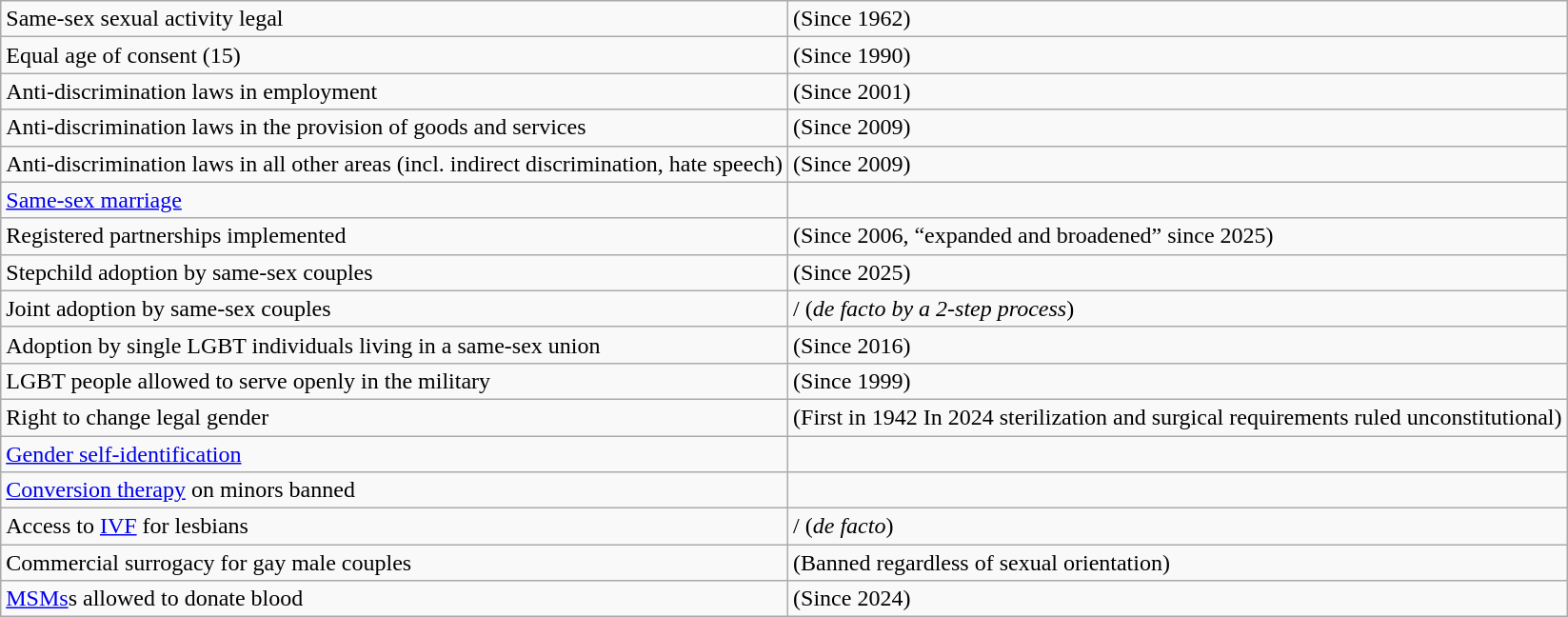<table class="wikitable">
<tr>
<td>Same-sex sexual activity legal</td>
<td> (Since 1962)</td>
</tr>
<tr>
<td>Equal age of consent (15)</td>
<td> (Since 1990)</td>
</tr>
<tr>
<td>Anti-discrimination laws in employment</td>
<td> (Since 2001)</td>
</tr>
<tr>
<td>Anti-discrimination laws in the provision of goods and services</td>
<td> (Since 2009)</td>
</tr>
<tr>
<td>Anti-discrimination laws in all other areas (incl. indirect discrimination, hate speech)</td>
<td> (Since 2009)</td>
</tr>
<tr>
<td><a href='#'>Same-sex marriage</a></td>
<td></td>
</tr>
<tr>
<td>Registered partnerships implemented</td>
<td> (Since 2006, “expanded and broadened” since 2025)</td>
</tr>
<tr>
<td>Stepchild adoption by same-sex couples</td>
<td> (Since 2025)</td>
</tr>
<tr>
<td>Joint adoption by same-sex couples</td>
<td>/ (<em>de facto by a 2-step process</em>)</td>
</tr>
<tr>
<td>Adoption by single LGBT individuals living in a same-sex union</td>
<td> (Since 2016)</td>
</tr>
<tr>
<td>LGBT people allowed to serve openly in the military</td>
<td> (Since 1999)</td>
</tr>
<tr>
<td>Right to change legal gender</td>
<td> (First in 1942 In 2024 sterilization and surgical requirements ruled unconstitutional)</td>
</tr>
<tr>
<td><a href='#'>Gender self-identification</a></td>
<td></td>
</tr>
<tr>
<td><a href='#'>Conversion therapy</a> on minors banned</td>
<td></td>
</tr>
<tr>
<td>Access to <a href='#'>IVF</a> for lesbians</td>
<td>/ (<em>de facto</em>)</td>
</tr>
<tr>
<td>Commercial surrogacy for gay male couples</td>
<td> (Banned regardless of sexual orientation)</td>
</tr>
<tr>
<td><a href='#'>MSMs</a>s allowed to donate blood</td>
<td> (Since 2024)</td>
</tr>
</table>
